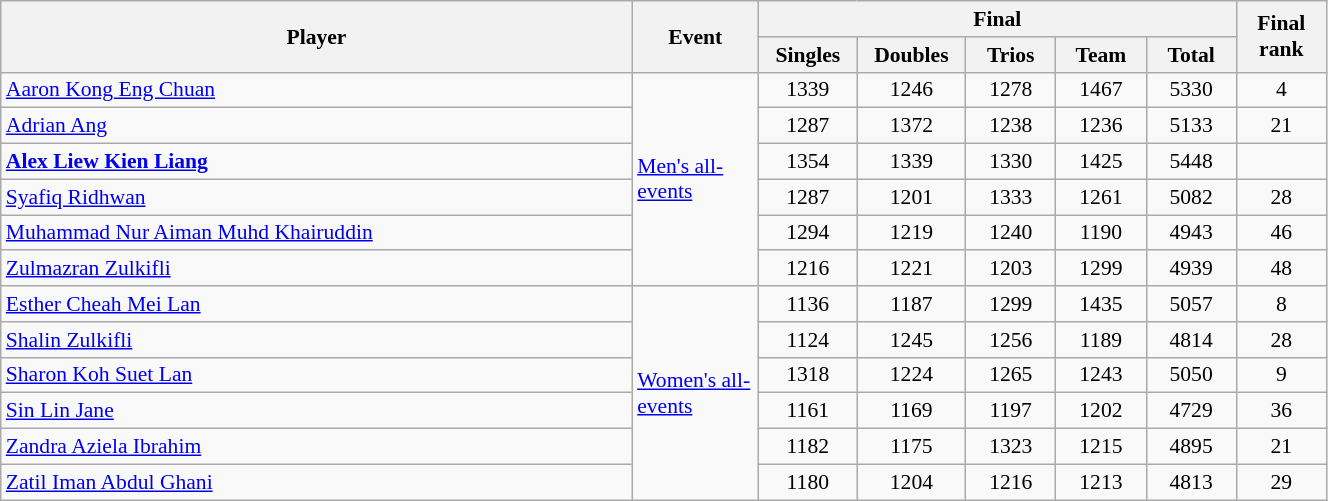<table class="wikitable" width="70%" style="text-align:center; font-size:90%">
<tr>
<th rowspan=2 width="35%">Player</th>
<th rowspan=2 width="7%">Event</th>
<th colspan=5 width="10%">Final</th>
<th rowspan=2 width="5%">Final rank</th>
</tr>
<tr>
<th width="5%">Singles</th>
<th width="5%">Doubles</th>
<th width="5%">Trios</th>
<th width="5%">Team</th>
<th width="5%">Total</th>
</tr>
<tr>
<td align=left><a href='#'>Aaron Kong Eng Chuan</a></td>
<td rowspan=6 align=left><a href='#'>Men's all-events</a></td>
<td>1339</td>
<td>1246</td>
<td>1278</td>
<td>1467</td>
<td>5330</td>
<td>4</td>
</tr>
<tr>
<td align=left><a href='#'>Adrian Ang</a></td>
<td>1287</td>
<td>1372</td>
<td>1238</td>
<td>1236</td>
<td>5133</td>
<td>21</td>
</tr>
<tr>
<td align=left><strong><a href='#'>Alex Liew Kien Liang</a></strong></td>
<td>1354</td>
<td>1339</td>
<td>1330</td>
<td>1425</td>
<td>5448</td>
<td></td>
</tr>
<tr>
<td align=left><a href='#'>Syafiq Ridhwan</a></td>
<td>1287</td>
<td>1201</td>
<td>1333</td>
<td>1261</td>
<td>5082</td>
<td>28</td>
</tr>
<tr>
<td align=left><a href='#'>Muhammad Nur Aiman Muhd Khairuddin</a></td>
<td>1294</td>
<td>1219</td>
<td>1240</td>
<td>1190</td>
<td>4943</td>
<td>46</td>
</tr>
<tr>
<td align=left><a href='#'>Zulmazran Zulkifli</a></td>
<td>1216</td>
<td>1221</td>
<td>1203</td>
<td>1299</td>
<td>4939</td>
<td>48</td>
</tr>
<tr>
<td align=left><a href='#'>Esther Cheah Mei Lan</a></td>
<td rowspan=6 align=left><a href='#'>Women's all-events</a></td>
<td>1136</td>
<td>1187</td>
<td>1299</td>
<td>1435</td>
<td>5057</td>
<td>8</td>
</tr>
<tr>
<td align=left><a href='#'>Shalin Zulkifli</a></td>
<td>1124</td>
<td>1245</td>
<td>1256</td>
<td>1189</td>
<td>4814</td>
<td>28</td>
</tr>
<tr>
<td align=left><a href='#'>Sharon Koh Suet Lan</a></td>
<td>1318</td>
<td>1224</td>
<td>1265</td>
<td>1243</td>
<td>5050</td>
<td>9</td>
</tr>
<tr>
<td align=left><a href='#'>Sin Lin Jane</a></td>
<td>1161</td>
<td>1169</td>
<td>1197</td>
<td>1202</td>
<td>4729</td>
<td>36</td>
</tr>
<tr>
<td align=left><a href='#'>Zandra Aziela Ibrahim</a></td>
<td>1182</td>
<td>1175</td>
<td>1323</td>
<td>1215</td>
<td>4895</td>
<td>21</td>
</tr>
<tr>
<td align=left><a href='#'>Zatil Iman Abdul Ghani</a></td>
<td>1180</td>
<td>1204</td>
<td>1216</td>
<td>1213</td>
<td>4813</td>
<td>29</td>
</tr>
</table>
